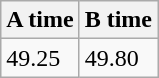<table class="wikitable" border="1" align="upright">
<tr>
<th>A time</th>
<th>B time</th>
</tr>
<tr>
<td>49.25</td>
<td>49.80</td>
</tr>
</table>
